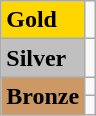<table class="wikitable">
<tr>
<td bgcolor="gold"><strong>Gold</strong></td>
<td></td>
</tr>
<tr>
<td bgcolor="silver"><strong>Silver</strong></td>
<td></td>
</tr>
<tr>
<td rowspan="2" bgcolor="#cc9966"><strong>Bronze</strong></td>
<td></td>
</tr>
<tr>
<td></td>
</tr>
</table>
